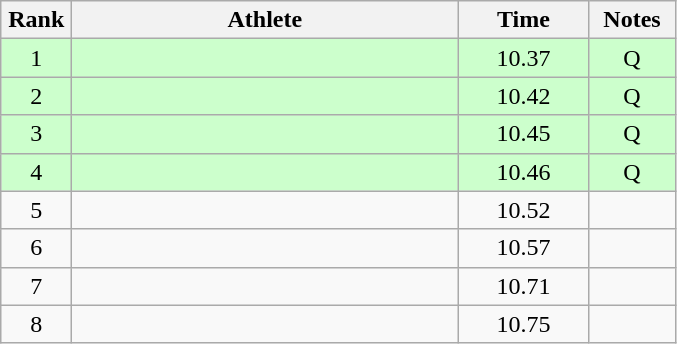<table class="wikitable" style="text-align:center">
<tr>
<th width=40>Rank</th>
<th width=250>Athlete</th>
<th width=80>Time</th>
<th width=50>Notes</th>
</tr>
<tr bgcolor="ccffcc">
<td>1</td>
<td align=left></td>
<td>10.37</td>
<td>Q</td>
</tr>
<tr bgcolor="ccffcc">
<td>2</td>
<td align=left></td>
<td>10.42</td>
<td>Q</td>
</tr>
<tr bgcolor="ccffcc">
<td>3</td>
<td align=left></td>
<td>10.45</td>
<td>Q</td>
</tr>
<tr bgcolor="ccffcc">
<td>4</td>
<td align=left></td>
<td>10.46</td>
<td>Q</td>
</tr>
<tr>
<td>5</td>
<td align=left></td>
<td>10.52</td>
<td></td>
</tr>
<tr>
<td>6</td>
<td align=left></td>
<td>10.57</td>
<td></td>
</tr>
<tr>
<td>7</td>
<td align=left></td>
<td>10.71</td>
<td></td>
</tr>
<tr>
<td>8</td>
<td align=left></td>
<td>10.75</td>
<td></td>
</tr>
</table>
